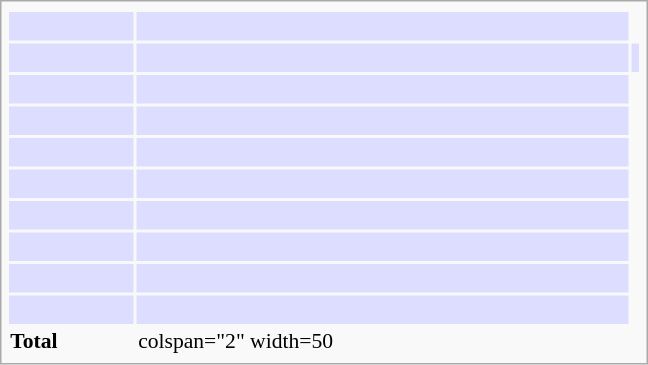<table class="infobox" style="width: 30em; text-align: left; font-size: 90%; vertical-align: middle;">
<tr>
</tr>
<tr style="background:#ddf;text-align:center;">
<td style="text-align:center;"><br></td>
<td></td>
</tr>
<tr style="background:#ddf;text-align:center;">
<td style="text-align:center;"><br></td>
<td></td>
<td></td>
</tr>
<tr style="background:#ddf;text-align:center;">
<td style="text-align:center;"><br></td>
<td></td>
</tr>
<tr style="background:#ddf;text-align:center;">
<td style="text-align:center;"><br></td>
<td></td>
</tr>
<tr style="background:#ddf;text-align:center;">
<td style="text-align:center;"><br></td>
<td></td>
</tr>
<tr style="background:#ddf;text-align:center;">
<td style="text-align:center;"><br></td>
<td></td>
</tr>
<tr style="background:#ddf;text-align:center;">
<td style="text-align:center;"><br></td>
<td></td>
</tr>
<tr style="background:#ddf;text-align:center;">
<td style="text-align:center;"><br></td>
<td></td>
</tr>
<tr style="background:#ddf;text-align:center;">
<td style="text-align:center;"><br></td>
<td></td>
</tr>
<tr style="background:#ddf;text-align:center;">
<td style="text-align:center;"><br></td>
<td></td>
</tr>
<tr>
<td><strong>Total</strong></td>
<td>colspan="2" width=50 </td>
</tr>
</table>
